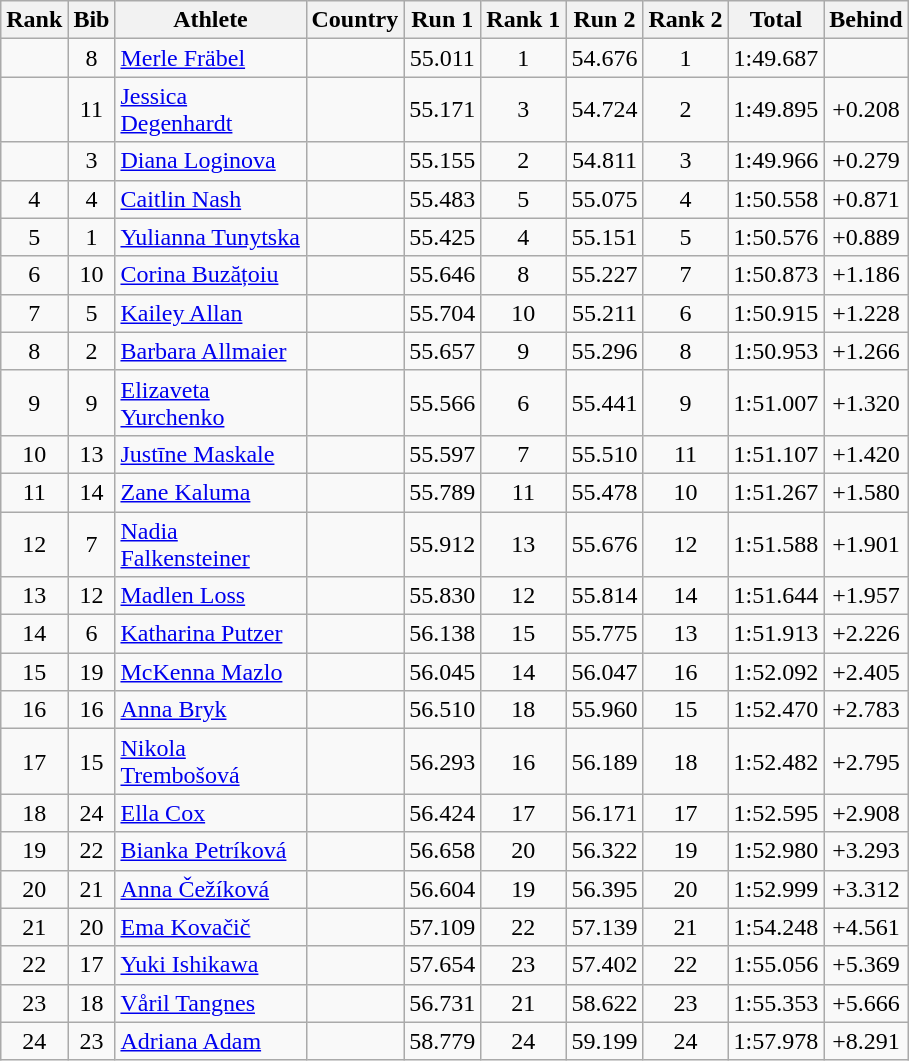<table class="wikitable sortable" style="text-align:center">
<tr>
<th>Rank</th>
<th>Bib</th>
<th width=120>Athlete</th>
<th>Country</th>
<th>Run 1</th>
<th>Rank 1</th>
<th>Run 2</th>
<th>Rank 2</th>
<th>Total</th>
<th>Behind</th>
</tr>
<tr>
<td></td>
<td>8</td>
<td align=left><a href='#'>Merle Fräbel</a></td>
<td align=left></td>
<td>55.011</td>
<td>1</td>
<td>54.676</td>
<td>1</td>
<td>1:49.687</td>
<td></td>
</tr>
<tr>
<td></td>
<td>11</td>
<td align=left><a href='#'>Jessica Degenhardt</a></td>
<td align=left></td>
<td>55.171</td>
<td>3</td>
<td>54.724</td>
<td>2</td>
<td>1:49.895</td>
<td>+0.208</td>
</tr>
<tr>
<td></td>
<td>3</td>
<td align=left><a href='#'>Diana Loginova</a></td>
<td align=left></td>
<td>55.155</td>
<td>2</td>
<td>54.811</td>
<td>3</td>
<td>1:49.966</td>
<td>+0.279</td>
</tr>
<tr>
<td>4</td>
<td>4</td>
<td align=left><a href='#'>Caitlin Nash</a></td>
<td align=left></td>
<td>55.483</td>
<td>5</td>
<td>55.075</td>
<td>4</td>
<td>1:50.558</td>
<td>+0.871</td>
</tr>
<tr>
<td>5</td>
<td>1</td>
<td align=left><a href='#'>Yulianna Tunytska</a></td>
<td align=left></td>
<td>55.425</td>
<td>4</td>
<td>55.151</td>
<td>5</td>
<td>1:50.576</td>
<td>+0.889</td>
</tr>
<tr>
<td>6</td>
<td>10</td>
<td align=left><a href='#'>Corina Buzățoiu</a></td>
<td align=left></td>
<td>55.646</td>
<td>8</td>
<td>55.227</td>
<td>7</td>
<td>1:50.873</td>
<td>+1.186</td>
</tr>
<tr>
<td>7</td>
<td>5</td>
<td align=left><a href='#'>Kailey Allan</a></td>
<td align=left></td>
<td>55.704</td>
<td>10</td>
<td>55.211</td>
<td>6</td>
<td>1:50.915</td>
<td>+1.228</td>
</tr>
<tr>
<td>8</td>
<td>2</td>
<td align=left><a href='#'>Barbara Allmaier</a></td>
<td align=left></td>
<td>55.657</td>
<td>9</td>
<td>55.296</td>
<td>8</td>
<td>1:50.953</td>
<td>+1.266</td>
</tr>
<tr>
<td>9</td>
<td>9</td>
<td align=left><a href='#'>Elizaveta Yurchenko</a></td>
<td align=left></td>
<td>55.566</td>
<td>6</td>
<td>55.441</td>
<td>9</td>
<td>1:51.007</td>
<td>+1.320</td>
</tr>
<tr>
<td>10</td>
<td>13</td>
<td align=left><a href='#'>Justīne Maskale</a></td>
<td align=left></td>
<td>55.597</td>
<td>7</td>
<td>55.510</td>
<td>11</td>
<td>1:51.107</td>
<td>+1.420</td>
</tr>
<tr>
<td>11</td>
<td>14</td>
<td align=left><a href='#'>Zane Kaluma</a></td>
<td align=left></td>
<td>55.789</td>
<td>11</td>
<td>55.478</td>
<td>10</td>
<td>1:51.267</td>
<td>+1.580</td>
</tr>
<tr>
<td>12</td>
<td>7</td>
<td align=left><a href='#'>Nadia Falkensteiner</a></td>
<td align=left></td>
<td>55.912</td>
<td>13</td>
<td>55.676</td>
<td>12</td>
<td>1:51.588</td>
<td>+1.901</td>
</tr>
<tr>
<td>13</td>
<td>12</td>
<td align=left><a href='#'>Madlen Loss</a></td>
<td align=left></td>
<td>55.830</td>
<td>12</td>
<td>55.814</td>
<td>14</td>
<td>1:51.644</td>
<td>+1.957</td>
</tr>
<tr>
<td>14</td>
<td>6</td>
<td align=left><a href='#'>Katharina Putzer</a></td>
<td align=left></td>
<td>56.138</td>
<td>15</td>
<td>55.775</td>
<td>13</td>
<td>1:51.913</td>
<td>+2.226</td>
</tr>
<tr>
<td>15</td>
<td>19</td>
<td align=left><a href='#'>McKenna Mazlo</a></td>
<td align=left></td>
<td>56.045</td>
<td>14</td>
<td>56.047</td>
<td>16</td>
<td>1:52.092</td>
<td>+2.405</td>
</tr>
<tr>
<td>16</td>
<td>16</td>
<td align=left><a href='#'>Anna Bryk</a></td>
<td align=left></td>
<td>56.510</td>
<td>18</td>
<td>55.960</td>
<td>15</td>
<td>1:52.470</td>
<td>+2.783</td>
</tr>
<tr>
<td>17</td>
<td>15</td>
<td align=left><a href='#'>Nikola Trembošová</a></td>
<td align=left></td>
<td>56.293</td>
<td>16</td>
<td>56.189</td>
<td>18</td>
<td>1:52.482</td>
<td>+2.795</td>
</tr>
<tr>
<td>18</td>
<td>24</td>
<td align=left><a href='#'>Ella Cox</a></td>
<td align=left></td>
<td>56.424</td>
<td>17</td>
<td>56.171</td>
<td>17</td>
<td>1:52.595</td>
<td>+2.908</td>
</tr>
<tr>
<td>19</td>
<td>22</td>
<td align=left><a href='#'>Bianka Petríková</a></td>
<td align=left></td>
<td>56.658</td>
<td>20</td>
<td>56.322</td>
<td>19</td>
<td>1:52.980</td>
<td>+3.293</td>
</tr>
<tr>
<td>20</td>
<td>21</td>
<td align=left><a href='#'>Anna Čežíková</a></td>
<td align=left></td>
<td>56.604</td>
<td>19</td>
<td>56.395</td>
<td>20</td>
<td>1:52.999</td>
<td>+3.312</td>
</tr>
<tr>
<td>21</td>
<td>20</td>
<td align=left><a href='#'>Ema Kovačič</a></td>
<td align=left></td>
<td>57.109</td>
<td>22</td>
<td>57.139</td>
<td>21</td>
<td>1:54.248</td>
<td>+4.561</td>
</tr>
<tr>
<td>22</td>
<td>17</td>
<td align=left><a href='#'>Yuki Ishikawa</a></td>
<td align=left></td>
<td>57.654</td>
<td>23</td>
<td>57.402</td>
<td>22</td>
<td>1:55.056</td>
<td>+5.369</td>
</tr>
<tr>
<td>23</td>
<td>18</td>
<td align=left><a href='#'>Våril Tangnes</a></td>
<td align=left></td>
<td>56.731</td>
<td>21</td>
<td>58.622</td>
<td>23</td>
<td>1:55.353</td>
<td>+5.666</td>
</tr>
<tr>
<td>24</td>
<td>23</td>
<td align=left><a href='#'>Adriana Adam</a></td>
<td align=left></td>
<td>58.779</td>
<td>24</td>
<td>59.199</td>
<td>24</td>
<td>1:57.978</td>
<td>+8.291</td>
</tr>
</table>
